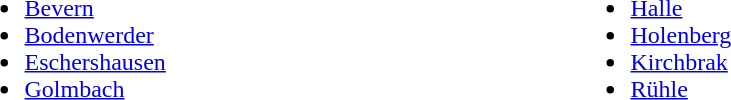<table>
<tr>
<td valign = "top" width = "400"><br><ul><li><a href='#'>Bevern</a></li><li><a href='#'>Bodenwerder</a></li><li><a href='#'>Eschershausen</a></li><li><a href='#'>Golmbach</a></li></ul></td>
<td valign = "top"><br><ul><li><a href='#'>Halle</a></li><li><a href='#'>Holenberg</a></li><li><a href='#'>Kirchbrak</a></li><li><a href='#'>Rühle</a></li></ul></td>
</tr>
</table>
